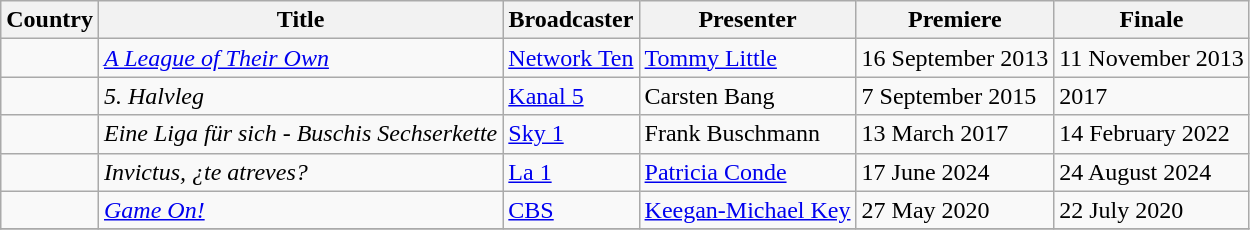<table class="wikitable">
<tr>
<th>Country</th>
<th>Title</th>
<th>Broadcaster</th>
<th>Presenter</th>
<th>Premiere</th>
<th>Finale</th>
</tr>
<tr>
<td></td>
<td><em><a href='#'>A League of Their Own</a></em></td>
<td><a href='#'>Network Ten</a></td>
<td><a href='#'>Tommy Little</a></td>
<td>16 September 2013</td>
<td>11 November 2013</td>
</tr>
<tr>
<td></td>
<td><em>5. Halvleg</em></td>
<td><a href='#'>Kanal 5</a></td>
<td>Carsten Bang</td>
<td>7 September 2015</td>
<td>2017</td>
</tr>
<tr>
<td></td>
<td><em>Eine Liga für sich - Buschis Sechserkette</em></td>
<td><a href='#'>Sky 1</a></td>
<td>Frank Buschmann</td>
<td>13 March 2017</td>
<td>14 February 2022</td>
</tr>
<tr>
<td></td>
<td><em>Invictus, ¿te atreves?</em></td>
<td><a href='#'>La 1</a></td>
<td><a href='#'>Patricia Conde</a></td>
<td>17 June 2024</td>
<td>24 August 2024</td>
</tr>
<tr>
<td></td>
<td><em><a href='#'>Game On!</a></em></td>
<td><a href='#'>CBS</a></td>
<td><a href='#'>Keegan-Michael Key</a></td>
<td>27 May 2020</td>
<td>22 July 2020</td>
</tr>
<tr>
</tr>
</table>
